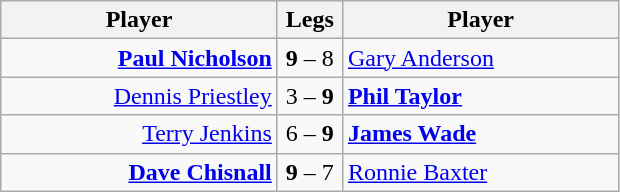<table class=wikitable style="text-align:center">
<tr>
<th width=177>Player</th>
<th width=36>Legs</th>
<th width=177>Player</th>
</tr>
<tr align=left>
<td align=right><strong><a href='#'>Paul Nicholson</a></strong> </td>
<td align=center><strong>9</strong> – 8</td>
<td> <a href='#'>Gary Anderson</a></td>
</tr>
<tr align=left>
<td align=right><a href='#'>Dennis Priestley</a> </td>
<td align=center>3 – <strong>9</strong></td>
<td> <strong><a href='#'>Phil Taylor</a></strong></td>
</tr>
<tr align=left>
<td align=right><a href='#'>Terry Jenkins</a> </td>
<td align=center>6 – <strong>9</strong></td>
<td> <strong><a href='#'>James Wade</a></strong></td>
</tr>
<tr align=left>
<td align=right><strong><a href='#'>Dave Chisnall</a></strong> </td>
<td align=center><strong>9</strong> – 7</td>
<td> <a href='#'>Ronnie Baxter</a></td>
</tr>
</table>
